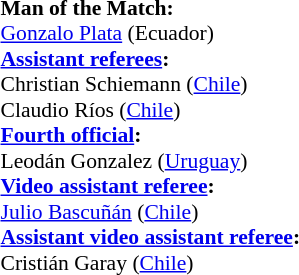<table width=50% style="font-size:90%">
<tr>
<td><br><strong>Man of the Match:</strong>
<br><a href='#'>Gonzalo Plata</a> (Ecuador)<br><strong><a href='#'>Assistant referees</a>:</strong>
<br>Christian Schiemann (<a href='#'>Chile</a>)
<br>Claudio Ríos (<a href='#'>Chile</a>)
<br><strong><a href='#'>Fourth official</a>:</strong>
<br>Leodán Gonzalez (<a href='#'>Uruguay</a>)
<br><strong><a href='#'>Video assistant referee</a>:</strong>
<br><a href='#'>Julio Bascuñán</a> (<a href='#'>Chile</a>)
<br><strong><a href='#'>Assistant video assistant referee</a>:</strong>
<br>Cristián Garay (<a href='#'>Chile</a>)</td>
</tr>
</table>
